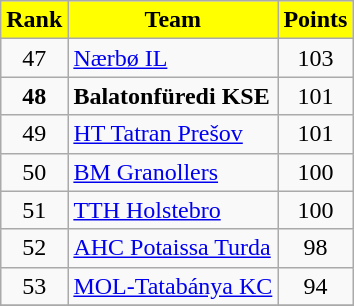<table class="wikitable" style="text-align: center">
<tr>
<th style="color:black; background:yellow">Rank</th>
<th style="color:black; background:yellow">Team</th>
<th style="color:black; background:yellow"">Points</th>
</tr>
<tr>
<td>47</td>
<td align=left> <a href='#'>Nærbø IL</a></td>
<td>103</td>
</tr>
<tr>
<td><strong>48</strong></td>
<td align=left> <strong>Balatonfüredi KSE</strong></td>
<td>101</td>
</tr>
<tr>
<td>49</td>
<td align=left> <a href='#'>HT Tatran Prešov</a></td>
<td>101</td>
</tr>
<tr>
<td>50</td>
<td align=left> <a href='#'>BM Granollers</a></td>
<td>100</td>
</tr>
<tr>
<td>51</td>
<td align=left> <a href='#'>TTH Holstebro</a></td>
<td>100</td>
</tr>
<tr>
<td>52</td>
<td align=left> <a href='#'>AHC Potaissa Turda</a></td>
<td>98</td>
</tr>
<tr>
<td>53</td>
<td align=left> <a href='#'>MOL-Tatabánya KC</a></td>
<td>94</td>
</tr>
<tr>
</tr>
</table>
